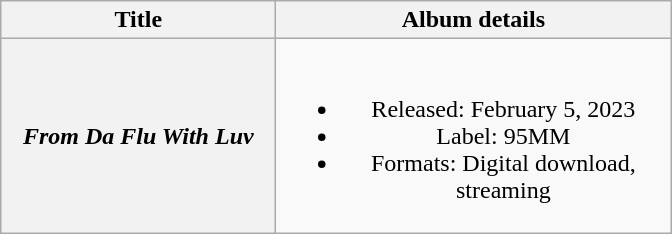<table class="wikitable plainrowheaders" style="text-align:center;">
<tr>
<th scope="col" style="width:11em;">Title</th>
<th scope="col" style="width:16em;">Album details</th>
</tr>
<tr>
<th scope="row"><em>From Da Flu With Luv</em></th>
<td><br><ul><li>Released: February 5, 2023</li><li>Label: 95MM</li><li>Formats: Digital download, streaming</li></ul></td>
</tr>
</table>
